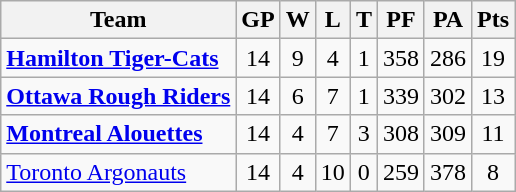<table class="wikitable">
<tr>
<th>Team</th>
<th>GP</th>
<th>W</th>
<th>L</th>
<th>T</th>
<th>PF</th>
<th>PA</th>
<th>Pts</th>
</tr>
<tr align="center">
<td align="left"><strong><a href='#'>Hamilton Tiger-Cats</a></strong></td>
<td>14</td>
<td>9</td>
<td>4</td>
<td>1</td>
<td>358</td>
<td>286</td>
<td>19</td>
</tr>
<tr align="center">
<td align="left"><strong><a href='#'>Ottawa Rough Riders</a></strong></td>
<td>14</td>
<td>6</td>
<td>7</td>
<td>1</td>
<td>339</td>
<td>302</td>
<td>13</td>
</tr>
<tr align="center">
<td align="left"><strong><a href='#'>Montreal Alouettes</a></strong></td>
<td>14</td>
<td>4</td>
<td>7</td>
<td>3</td>
<td>308</td>
<td>309</td>
<td>11</td>
</tr>
<tr align="center">
<td align="left"><a href='#'>Toronto Argonauts</a></td>
<td>14</td>
<td>4</td>
<td>10</td>
<td>0</td>
<td>259</td>
<td>378</td>
<td>8</td>
</tr>
</table>
